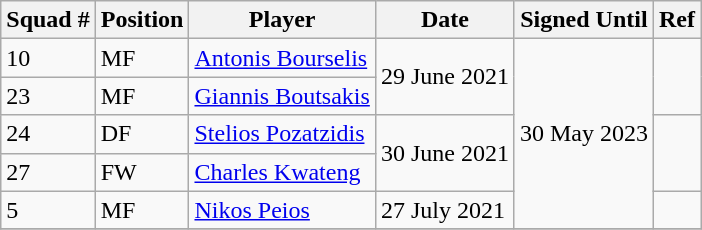<table class="wikitable sortable">
<tr>
<th>Squad #</th>
<th>Position</th>
<th>Player</th>
<th>Date</th>
<th>Signed Until</th>
<th>Ref</th>
</tr>
<tr>
<td>10</td>
<td>MF</td>
<td> <a href='#'>Antonis Bourselis</a></td>
<td rowspan="2">29 June 2021</td>
<td rowspan="5">30 May 2023</td>
<td rowspan="2"></td>
</tr>
<tr>
<td>23</td>
<td>MF</td>
<td> <a href='#'>Giannis Boutsakis</a></td>
</tr>
<tr>
<td>24</td>
<td>DF</td>
<td> <a href='#'>Stelios Pozatzidis</a></td>
<td rowspan="2">30 June 2021</td>
<td rowspan="2"></td>
</tr>
<tr>
<td>27</td>
<td>FW</td>
<td>  <a href='#'>Charles Kwateng</a></td>
</tr>
<tr>
<td>5</td>
<td>MF</td>
<td> <a href='#'>Nikos Peios</a></td>
<td>27 July 2021</td>
<td></td>
</tr>
<tr>
</tr>
</table>
